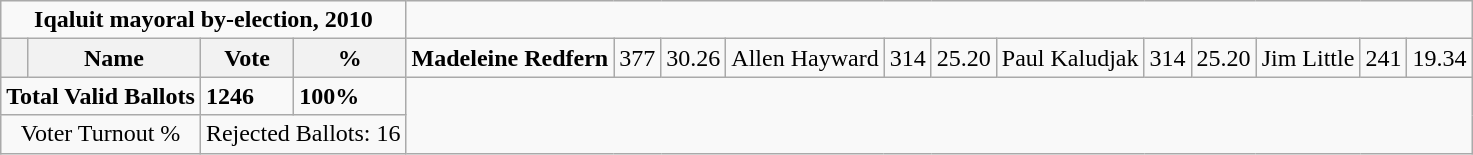<table class="wikitable">
<tr>
<td colspan=4 align=center><strong>Iqaluit mayoral by-election, 2010</strong></td>
</tr>
<tr>
<th></th>
<th><strong>Name </strong></th>
<th><strong>Vote</strong></th>
<th><strong>%</strong><br></th>
<td><strong>Madeleine Redfern</strong></td>
<td>377</td>
<td>30.26<br></td>
<td>Allen Hayward</td>
<td>314</td>
<td>25.20<br></td>
<td>Paul Kaludjak</td>
<td>314</td>
<td>25.20<br></td>
<td>Jim Little</td>
<td>241</td>
<td>19.34</td>
</tr>
<tr>
<td colspan=2><strong>Total Valid Ballots</strong></td>
<td><strong>1246</strong></td>
<td><strong>100%</strong></td>
</tr>
<tr>
<td colspan=2 align=center>Voter Turnout %</td>
<td colspan=2 align=center>Rejected Ballots: 16</td>
</tr>
</table>
